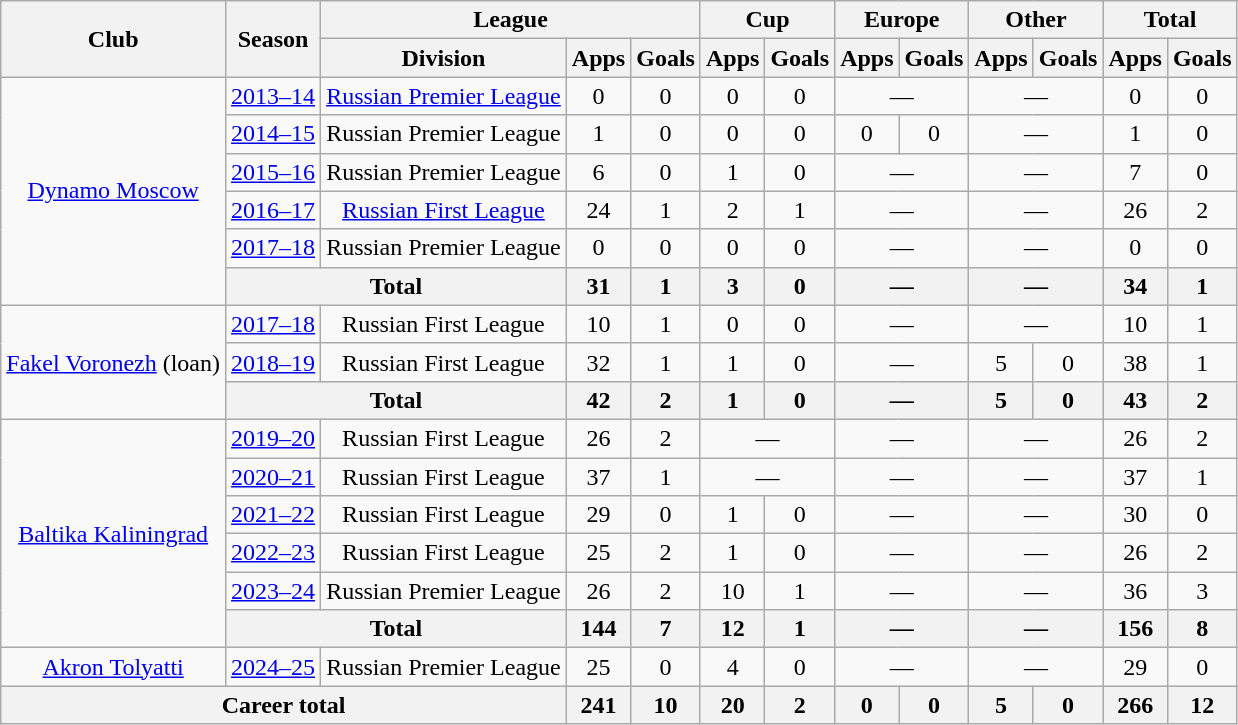<table class="wikitable" style="text-align: center;">
<tr>
<th rowspan="2">Club</th>
<th rowspan="2">Season</th>
<th colspan="3">League</th>
<th colspan="2">Cup</th>
<th colspan="2">Europe</th>
<th colspan="2">Other</th>
<th colspan="2">Total</th>
</tr>
<tr>
<th>Division</th>
<th>Apps</th>
<th>Goals</th>
<th>Apps</th>
<th>Goals</th>
<th>Apps</th>
<th>Goals</th>
<th>Apps</th>
<th>Goals</th>
<th>Apps</th>
<th>Goals</th>
</tr>
<tr>
<td rowspan=6><a href='#'>Dynamo Moscow</a></td>
<td><a href='#'>2013–14</a></td>
<td><a href='#'>Russian Premier League</a></td>
<td>0</td>
<td>0</td>
<td>0</td>
<td>0</td>
<td colspan="2">—</td>
<td colspan="2">—</td>
<td>0</td>
<td>0</td>
</tr>
<tr>
<td><a href='#'>2014–15</a></td>
<td>Russian Premier League</td>
<td>1</td>
<td>0</td>
<td>0</td>
<td>0</td>
<td>0</td>
<td>0</td>
<td colspan="2">—</td>
<td>1</td>
<td>0</td>
</tr>
<tr>
<td><a href='#'>2015–16</a></td>
<td>Russian Premier League</td>
<td>6</td>
<td>0</td>
<td>1</td>
<td>0</td>
<td colspan="2">—</td>
<td colspan="2">—</td>
<td>7</td>
<td>0</td>
</tr>
<tr>
<td><a href='#'>2016–17</a></td>
<td><a href='#'>Russian First League</a></td>
<td>24</td>
<td>1</td>
<td>2</td>
<td>1</td>
<td colspan="2">—</td>
<td colspan="2">—</td>
<td>26</td>
<td>2</td>
</tr>
<tr>
<td><a href='#'>2017–18</a></td>
<td>Russian Premier League</td>
<td>0</td>
<td>0</td>
<td>0</td>
<td>0</td>
<td colspan="2">—</td>
<td colspan="2">—</td>
<td>0</td>
<td>0</td>
</tr>
<tr>
<th colspan="2">Total</th>
<th>31</th>
<th>1</th>
<th>3</th>
<th>0</th>
<th colspan="2">—</th>
<th colspan="2">—</th>
<th>34</th>
<th>1</th>
</tr>
<tr>
<td rowspan=3><a href='#'>Fakel Voronezh</a> (loan)</td>
<td><a href='#'>2017–18</a></td>
<td>Russian First League</td>
<td>10</td>
<td>1</td>
<td>0</td>
<td>0</td>
<td colspan="2">—</td>
<td colspan="2">—</td>
<td>10</td>
<td>1</td>
</tr>
<tr>
<td><a href='#'>2018–19</a></td>
<td>Russian First League</td>
<td>32</td>
<td>1</td>
<td>1</td>
<td>0</td>
<td colspan="2">—</td>
<td>5</td>
<td>0</td>
<td>38</td>
<td>1</td>
</tr>
<tr>
<th colspan="2">Total</th>
<th>42</th>
<th>2</th>
<th>1</th>
<th>0</th>
<th colspan="2">—</th>
<th>5</th>
<th>0</th>
<th>43</th>
<th>2</th>
</tr>
<tr>
<td rowspan=6><a href='#'>Baltika Kaliningrad</a></td>
<td><a href='#'>2019–20</a></td>
<td>Russian First League</td>
<td>26</td>
<td>2</td>
<td colspan="2">—</td>
<td colspan="2">—</td>
<td colspan="2">—</td>
<td>26</td>
<td>2</td>
</tr>
<tr>
<td><a href='#'>2020–21</a></td>
<td>Russian First League</td>
<td>37</td>
<td>1</td>
<td colspan="2">—</td>
<td colspan="2">—</td>
<td colspan="2">—</td>
<td>37</td>
<td>1</td>
</tr>
<tr>
<td><a href='#'>2021–22</a></td>
<td>Russian First League</td>
<td>29</td>
<td>0</td>
<td>1</td>
<td>0</td>
<td colspan="2">—</td>
<td colspan="2">—</td>
<td>30</td>
<td>0</td>
</tr>
<tr>
<td><a href='#'>2022–23</a></td>
<td>Russian First League</td>
<td>25</td>
<td>2</td>
<td>1</td>
<td>0</td>
<td colspan="2">—</td>
<td colspan="2">—</td>
<td>26</td>
<td>2</td>
</tr>
<tr>
<td><a href='#'>2023–24</a></td>
<td>Russian Premier League</td>
<td>26</td>
<td>2</td>
<td>10</td>
<td>1</td>
<td colspan="2">—</td>
<td colspan="2">—</td>
<td>36</td>
<td>3</td>
</tr>
<tr>
<th colspan="2">Total</th>
<th>144</th>
<th>7</th>
<th>12</th>
<th>1</th>
<th colspan="2">—</th>
<th colspan="2">—</th>
<th>156</th>
<th>8</th>
</tr>
<tr>
<td><a href='#'>Akron Tolyatti</a></td>
<td><a href='#'>2024–25</a></td>
<td>Russian Premier League</td>
<td>25</td>
<td>0</td>
<td>4</td>
<td>0</td>
<td colspan="2">—</td>
<td colspan="2">—</td>
<td>29</td>
<td>0</td>
</tr>
<tr>
<th colspan="3">Career total</th>
<th>241</th>
<th>10</th>
<th>20</th>
<th>2</th>
<th>0</th>
<th>0</th>
<th>5</th>
<th>0</th>
<th>266</th>
<th>12</th>
</tr>
</table>
